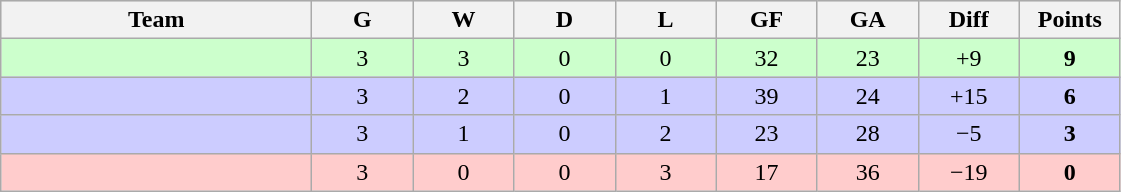<table class=wikitable style="text-align:center">
<tr bgcolor="#dcdcdc">
<th width="200">Team</th>
<th width="60">G</th>
<th width="60">W</th>
<th width="60">D</th>
<th width="60">L</th>
<th width="60">GF</th>
<th width="60">GA</th>
<th width="60">Diff</th>
<th width="60">Points</th>
</tr>
<tr bgcolor=ccffcc>
<td align=left></td>
<td>3</td>
<td>3</td>
<td>0</td>
<td>0</td>
<td>32</td>
<td>23</td>
<td>+9</td>
<td><strong>9</strong></td>
</tr>
<tr bgcolor=ccccff>
<td align=left></td>
<td>3</td>
<td>2</td>
<td>0</td>
<td>1</td>
<td>39</td>
<td>24</td>
<td>+15</td>
<td><strong>6</strong></td>
</tr>
<tr bgcolor=ccccff>
<td align=left></td>
<td>3</td>
<td>1</td>
<td>0</td>
<td>2</td>
<td>23</td>
<td>28</td>
<td>−5</td>
<td><strong>3</strong></td>
</tr>
<tr bgcolor=ffcccc>
<td align=left></td>
<td>3</td>
<td>0</td>
<td>0</td>
<td>3</td>
<td>17</td>
<td>36</td>
<td>−19</td>
<td><strong>0</strong></td>
</tr>
</table>
